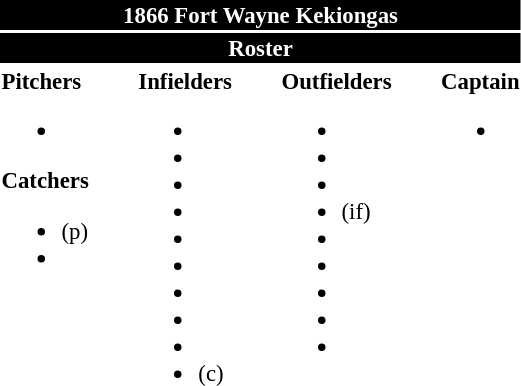<table class="toccolours" style="font-size: 95%;">
<tr>
<th colspan="10" style="background-color: black; color: white; text-align: center;">1866 Fort Wayne Kekiongas</th>
</tr>
<tr>
<td colspan="10" style="background-color:black; color: white; text-align: center;"><strong>Roster</strong></td>
</tr>
<tr>
<td valign="top"><strong>Pitchers</strong><br><ul><li></li></ul><strong>Catchers</strong><ul><li> (p)</li><li></li></ul></td>
<td width="25px"></td>
<td valign="top"><strong>Infielders</strong><br><ul><li></li><li></li><li></li><li></li><li></li><li></li><li></li><li></li><li></li><li> (c)</li></ul></td>
<td width="25px"></td>
<td valign="top"><strong>Outfielders</strong><br><ul><li></li><li></li><li></li><li> (if)</li><li></li><li></li><li></li><li></li><li></li></ul></td>
<td width="25px"></td>
<td valign="top"><strong>Captain</strong><br><ul><li></li></ul></td>
</tr>
</table>
